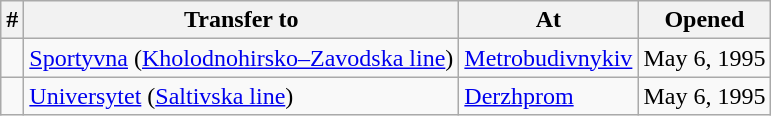<table class="wikitable" style="border-collapse: collapse; text-align: left;">
<tr>
<th>#</th>
<th>Transfer to</th>
<th>At</th>
<th>Opened</th>
</tr>
<tr>
<td style="padding:0px;"></td>
<td style="text-align: left;"><a href='#'>Sportyvna</a> (<a href='#'>Kholodnohirsko–Zavodska line</a>)</td>
<td><a href='#'>Metrobudivnykiv</a></td>
<td>May 6, 1995</td>
</tr>
<tr>
<td style="padding:0px;"></td>
<td style="text-align: left;"><a href='#'>Universytet</a> (<a href='#'>Saltivska line</a>)</td>
<td><a href='#'>Derzhprom</a></td>
<td>May 6, 1995</td>
</tr>
</table>
